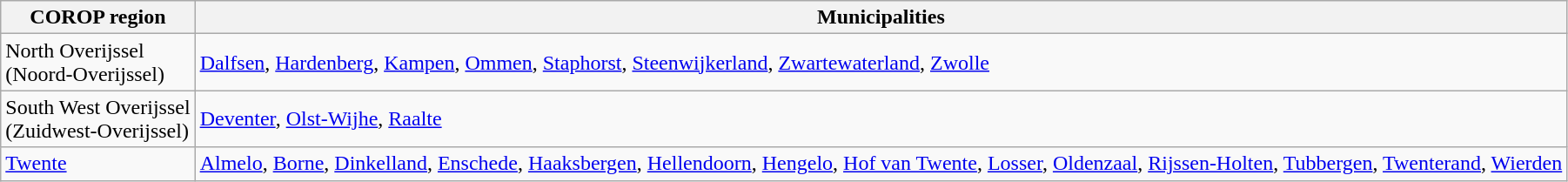<table class="wikitable sortable">
<tr>
<th>COROP region</th>
<th>Municipalities</th>
</tr>
<tr>
<td>North Overijssel<br>(Noord-Overijssel)</td>
<td><a href='#'>Dalfsen</a>, <a href='#'>Hardenberg</a>, <a href='#'>Kampen</a>, <a href='#'>Ommen</a>, <a href='#'>Staphorst</a>, <a href='#'>Steenwijkerland</a>, <a href='#'>Zwartewaterland</a>, <a href='#'>Zwolle</a></td>
</tr>
<tr>
<td>South West Overijssel<br>(Zuidwest-Overijssel)</td>
<td><a href='#'>Deventer</a>, <a href='#'>Olst-Wijhe</a>, <a href='#'>Raalte</a></td>
</tr>
<tr>
<td><a href='#'>Twente</a></td>
<td><a href='#'>Almelo</a>, <a href='#'>Borne</a>, <a href='#'>Dinkelland</a>, <a href='#'>Enschede</a>, <a href='#'>Haaksbergen</a>, <a href='#'>Hellendoorn</a>, <a href='#'>Hengelo</a>, <a href='#'>Hof van Twente</a>, <a href='#'>Losser</a>, <a href='#'>Oldenzaal</a>, <a href='#'>Rijssen-Holten</a>, <a href='#'>Tubbergen</a>, <a href='#'>Twenterand</a>, <a href='#'>Wierden</a></td>
</tr>
</table>
